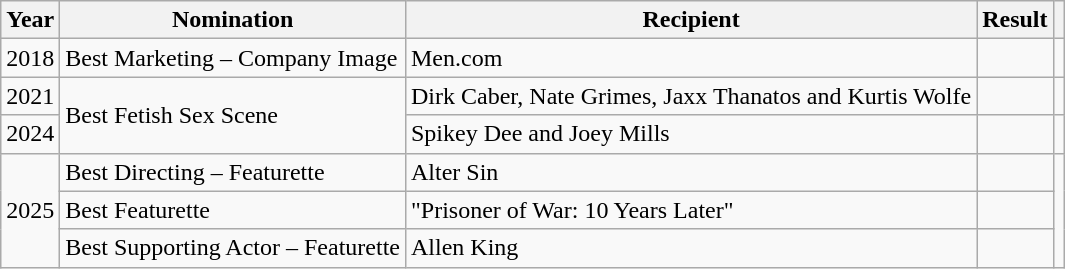<table class="wikitable">
<tr>
<th>Year</th>
<th>Nomination</th>
<th>Recipient</th>
<th>Result</th>
<th></th>
</tr>
<tr>
<td>2018</td>
<td>Best Marketing – Company Image</td>
<td>Men.com</td>
<td></td>
<td></td>
</tr>
<tr>
<td>2021</td>
<td rowspan=2>Best Fetish Sex Scene</td>
<td>Dirk Caber, Nate Grimes, Jaxx Thanatos and Kurtis Wolfe</td>
<td></td>
<td></td>
</tr>
<tr>
<td>2024</td>
<td>Spikey Dee and Joey Mills</td>
<td></td>
<td></td>
</tr>
<tr>
<td rowspan=3>2025</td>
<td>Best Directing – Featurette</td>
<td>Alter Sin</td>
<td></td>
<td rowspan=3></td>
</tr>
<tr>
<td>Best Featurette</td>
<td>"Prisoner of War: 10 Years Later"</td>
<td></td>
</tr>
<tr>
<td>Best Supporting Actor – Featurette</td>
<td>Allen King</td>
<td></td>
</tr>
</table>
